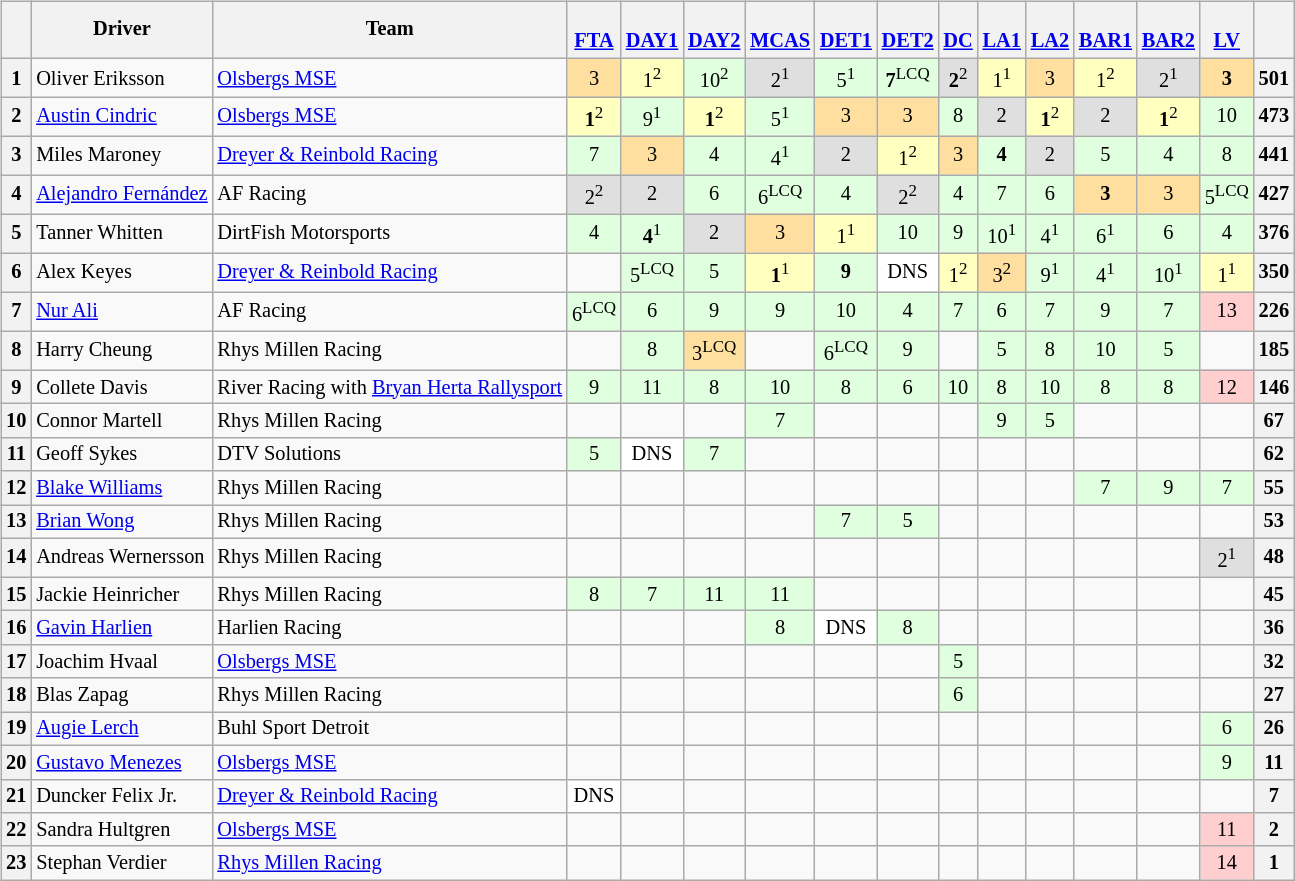<table>
<tr>
<td valign="top"><br><table class="wikitable" style="font-size:85%; text-align:center">
<tr>
<th valign="middle"></th>
<th valign="middle">Driver</th>
<th valign="middle">Team</th>
<th><br><a href='#'>FTA</a></th>
<th><br><a href='#'>DAY1</a></th>
<th><br><a href='#'>DAY2</a></th>
<th><br><a href='#'>MCAS</a></th>
<th><br><a href='#'>DET1</a></th>
<th><br><a href='#'>DET2</a></th>
<th><br><a href='#'>DC</a></th>
<th><br><a href='#'>LA1</a></th>
<th><br><a href='#'>LA2</a></th>
<th><br><a href='#'>BAR1</a></th>
<th><br><a href='#'>BAR2</a></th>
<th><br><a href='#'>LV</a></th>
<th></th>
</tr>
<tr>
<th>1</th>
<td align="left"> Oliver Eriksson</td>
<td align="left"><a href='#'>Olsbergs MSE</a></td>
<td style="background:#ffdf9f;">3</td>
<td style="background:#ffffbf;">1<sup>2</sup></td>
<td style="background:#dfffdf;">10<sup>2</sup></td>
<td style="background:#dfdfdf;">2<sup>1</sup></td>
<td style="background:#dfffdf;">5<sup>1</sup></td>
<td style="background:#dfffdf;"><strong>7</strong><sup>LCQ</sup></td>
<td style="background:#dfdfdf;"><strong>2</strong><sup>2</sup></td>
<td style="background:#ffffbf;">1<sup>1</sup></td>
<td style="background:#ffdf9f;">3</td>
<td style="background:#ffffbf;">1<sup>2</sup></td>
<td style="background:#dfdfdf;">2<sup>1</sup></td>
<td style="background:#ffdf9f;"><strong>3</strong></td>
<th>501</th>
</tr>
<tr>
<th>2</th>
<td align="left"> <a href='#'>Austin Cindric</a></td>
<td align="left"><a href='#'>Olsbergs MSE</a></td>
<td style="background:#ffffbf;"><strong>1</strong><sup>2</sup></td>
<td style="background:#dfffdf;">9<sup>1</sup></td>
<td style="background:#ffffbf;"><strong>1</strong><sup>2</sup></td>
<td style="background:#dfffdf;">5<sup>1</sup></td>
<td style="background:#ffdf9f;">3</td>
<td style="background:#ffdf9f;">3</td>
<td style="background:#dfffdf;">8</td>
<td style="background:#dfdfdf;">2</td>
<td style="background:#ffffbf;"><strong>1</strong><sup>2</sup></td>
<td style="background:#dfdfdf;">2</td>
<td style="background:#ffffbf;"><strong>1</strong><sup>2</sup></td>
<td style="background:#dfffdf;">10</td>
<th>473</th>
</tr>
<tr>
<th>3</th>
<td align="left"> Miles Maroney</td>
<td align="left"><a href='#'>Dreyer & Reinbold Racing</a></td>
<td style="background:#dfffdf;">7</td>
<td style="background:#ffdf9f;">3</td>
<td style="background:#dfffdf;">4</td>
<td style="background:#dfffdf;">4<sup>1</sup></td>
<td style="background:#dfdfdf;">2</td>
<td style="background:#ffffbf;">1<sup>2</sup></td>
<td style="background:#ffdf9f;">3</td>
<td style="background:#dfffdf;"><strong>4</strong></td>
<td style="background:#dfdfdf;">2</td>
<td style="background:#dfffdf;">5</td>
<td style="background:#dfffdf;">4</td>
<td style="background:#dfffdf;">8</td>
<th>441</th>
</tr>
<tr>
<th>4</th>
<td align="left"> <a href='#'>Alejandro Fernández</a></td>
<td align="left">AF Racing</td>
<td style="background:#dfdfdf;">2<sup>2</sup></td>
<td style="background:#dfdfdf;">2</td>
<td style="background:#dfffdf;">6</td>
<td style="background:#dfffdf;">6<sup>LCQ</sup></td>
<td style="background:#dfffdf;">4</td>
<td style="background:#dfdfdf;">2<sup>2</sup></td>
<td style="background:#dfffdf;">4</td>
<td style="background:#dfffdf;">7</td>
<td style="background:#dfffdf;">6</td>
<td style="background:#ffdf9f;"><strong>3</strong></td>
<td style="background:#ffdf9f;">3</td>
<td style="background:#dfffdf;">5<sup>LCQ</sup></td>
<th>427</th>
</tr>
<tr>
<th>5</th>
<td align="left"> Tanner Whitten</td>
<td align="left">DirtFish Motorsports</td>
<td style="background:#dfffdf;">4</td>
<td style="background:#dfffdf;"><strong>4</strong><sup>1</sup></td>
<td style="background:#dfdfdf;">2</td>
<td style="background:#ffdf9f;">3</td>
<td style="background:#ffffbf;">1<sup>1</sup></td>
<td style="background:#dfffdf;">10</td>
<td style="background:#dfffdf;">9</td>
<td style="background:#dfffdf;">10<sup>1</sup></td>
<td style="background:#dfffdf;">4<sup>1</sup></td>
<td style="background:#dfffdf;">6<sup>1</sup></td>
<td style="background:#dfffdf;">6</td>
<td style="background:#dfffdf;">4</td>
<th>376</th>
</tr>
<tr>
<th>6</th>
<td align="left"> Alex Keyes</td>
<td align="left"><a href='#'>Dreyer & Reinbold Racing</a></td>
<td></td>
<td style="background:#dfffdf;">5<sup>LCQ</sup></td>
<td style="background:#dfffdf;">5</td>
<td style="background:#ffffbf;"><strong>1</strong><sup>1</sup></td>
<td style="background:#dfffdf;"><strong>9</strong></td>
<td style="background:#ffffff;">DNS</td>
<td style="background:#ffffbf;">1<sup>2</sup></td>
<td style="background:#ffdf9f;">3<sup>2</sup></td>
<td style="background:#dfffdf;">9<sup>1</sup></td>
<td style="background:#dfffdf;">4<sup>1</sup></td>
<td style="background:#dfffdf;">10<sup>1</sup></td>
<td style="background:#ffffbf;">1<sup>1</sup></td>
<th>350</th>
</tr>
<tr>
<th>7</th>
<td align="left"> <a href='#'>Nur Ali</a></td>
<td align="left">AF Racing</td>
<td style="background:#dfffdf;">6<sup>LCQ</sup></td>
<td style="background:#dfffdf;">6</td>
<td style="background:#dfffdf;">9</td>
<td style="background:#dfffdf;">9</td>
<td style="background:#dfffdf;">10</td>
<td style="background:#dfffdf;">4</td>
<td style="background:#dfffdf;">7</td>
<td style="background:#dfffdf;">6</td>
<td style="background:#dfffdf;">7</td>
<td style="background:#dfffdf;">9</td>
<td style="background:#dfffdf;">7</td>
<td style="background:#ffcfcf;">13</td>
<th>226</th>
</tr>
<tr>
<th>8</th>
<td align="left"> Harry Cheung</td>
<td align="left">Rhys Millen Racing</td>
<td></td>
<td style="background:#dfffdf;">8</td>
<td style="background:#ffdf9f;">3<sup>LCQ</sup></td>
<td></td>
<td style="background:#dfffdf;">6<sup>LCQ</sup></td>
<td style="background:#dfffdf;">9</td>
<td></td>
<td style="background:#dfffdf;">5</td>
<td style="background:#dfffdf;">8</td>
<td style="background:#dfffdf;">10</td>
<td style="background:#dfffdf;">5</td>
<td></td>
<th>185</th>
</tr>
<tr>
<th>9</th>
<td align="left"> Collete Davis</td>
<td align="left">River Racing with <a href='#'>Bryan Herta Rallysport</a></td>
<td style="background:#dfffdf;">9</td>
<td style="background:#dfffdf;">11</td>
<td style="background:#dfffdf;">8</td>
<td style="background:#dfffdf;">10</td>
<td style="background:#dfffdf;">8</td>
<td style="background:#dfffdf;">6</td>
<td style="background:#dfffdf;">10</td>
<td style="background:#dfffdf;">8</td>
<td style="background:#dfffdf;">10</td>
<td style="background:#dfffdf;">8</td>
<td style="background:#dfffdf;">8</td>
<td style="background:#ffcfcf;">12</td>
<th>146</th>
</tr>
<tr>
<th>10</th>
<td align="left"> Connor Martell</td>
<td align="left">Rhys Millen Racing</td>
<td></td>
<td></td>
<td></td>
<td style="background:#dfffdf;">7</td>
<td></td>
<td></td>
<td></td>
<td style="background:#dfffdf;">9</td>
<td style="background:#dfffdf;">5</td>
<td></td>
<td></td>
<td></td>
<th>67</th>
</tr>
<tr>
<th>11</th>
<td align="left"> Geoff Sykes</td>
<td align="left">DTV Solutions</td>
<td style="background:#dfffdf;">5</td>
<td style="background:#ffffff;">DNS</td>
<td style="background:#dfffdf;">7</td>
<td></td>
<td></td>
<td></td>
<td></td>
<td></td>
<td></td>
<td></td>
<td></td>
<td></td>
<th>62</th>
</tr>
<tr>
<th>12</th>
<td align="left"> <a href='#'>Blake Williams</a></td>
<td align="left">Rhys Millen Racing</td>
<td></td>
<td></td>
<td></td>
<td></td>
<td></td>
<td></td>
<td></td>
<td></td>
<td></td>
<td style="background:#dfffdf;">7</td>
<td style="background:#dfffdf;">9</td>
<td style="background:#dfffdf;">7</td>
<th>55</th>
</tr>
<tr>
<th>13</th>
<td align="left"> <a href='#'>Brian Wong</a></td>
<td align="left">Rhys Millen Racing</td>
<td></td>
<td></td>
<td></td>
<td></td>
<td style="background:#dfffdf;">7</td>
<td style="background:#dfffdf;">5</td>
<td></td>
<td></td>
<td></td>
<td></td>
<td></td>
<td></td>
<th>53</th>
</tr>
<tr>
<th>14</th>
<td align="left"> Andreas Wernersson</td>
<td align="left">Rhys Millen Racing</td>
<td></td>
<td></td>
<td></td>
<td></td>
<td></td>
<td></td>
<td></td>
<td></td>
<td></td>
<td></td>
<td></td>
<td style="background:#dfdfdf;">2<sup>1</sup></td>
<th>48</th>
</tr>
<tr>
<th>15</th>
<td align="left"> Jackie Heinricher</td>
<td align="left">Rhys Millen Racing</td>
<td style="background:#dfffdf;">8</td>
<td style="background:#dfffdf;">7</td>
<td style="background:#dfffdf;">11</td>
<td style="background:#dfffdf;">11</td>
<td></td>
<td></td>
<td></td>
<td></td>
<td></td>
<td></td>
<td></td>
<td></td>
<th>45</th>
</tr>
<tr>
<th>16</th>
<td align="left"> <a href='#'>Gavin Harlien</a></td>
<td align="left">Harlien Racing</td>
<td></td>
<td></td>
<td></td>
<td style="background:#dfffdf;">8</td>
<td style="background:#ffffff;">DNS</td>
<td style="background:#dfffdf;">8</td>
<td></td>
<td></td>
<td></td>
<td></td>
<td></td>
<td></td>
<th>36</th>
</tr>
<tr>
<th>17</th>
<td align="left"> Joachim Hvaal</td>
<td align="left"><a href='#'>Olsbergs MSE</a></td>
<td></td>
<td></td>
<td></td>
<td></td>
<td></td>
<td></td>
<td style="background:#dfffdf;">5</td>
<td></td>
<td></td>
<td></td>
<td></td>
<td></td>
<th>32</th>
</tr>
<tr>
<th>18</th>
<td align="left"> Blas Zapag</td>
<td align="left">Rhys Millen Racing</td>
<td></td>
<td></td>
<td></td>
<td></td>
<td></td>
<td></td>
<td style="background:#dfffdf;">6</td>
<td></td>
<td></td>
<td></td>
<td></td>
<td></td>
<th>27</th>
</tr>
<tr>
<th>19</th>
<td align="left"> <a href='#'>Augie Lerch</a></td>
<td align="left">Buhl Sport Detroit</td>
<td></td>
<td></td>
<td></td>
<td></td>
<td></td>
<td></td>
<td></td>
<td></td>
<td></td>
<td></td>
<td></td>
<td style="background:#dfffdf;">6</td>
<th>26</th>
</tr>
<tr>
<th>20</th>
<td align="left"> <a href='#'>Gustavo Menezes</a></td>
<td align="left"><a href='#'>Olsbergs MSE</a></td>
<td></td>
<td></td>
<td></td>
<td></td>
<td></td>
<td></td>
<td></td>
<td></td>
<td></td>
<td></td>
<td></td>
<td style="background:#dfffdf;">9</td>
<th>11</th>
</tr>
<tr>
<th>21</th>
<td align="left"> Duncker Felix Jr.</td>
<td align="left"><a href='#'>Dreyer & Reinbold Racing</a></td>
<td style="background:#ffffff;">DNS</td>
<td></td>
<td></td>
<td></td>
<td></td>
<td></td>
<td></td>
<td></td>
<td></td>
<td></td>
<td></td>
<td></td>
<th>7</th>
</tr>
<tr>
<th>22</th>
<td align="left"> Sandra Hultgren</td>
<td align="left"><a href='#'>Olsbergs MSE</a></td>
<td></td>
<td></td>
<td></td>
<td></td>
<td></td>
<td></td>
<td></td>
<td></td>
<td></td>
<td></td>
<td></td>
<td style="background:#ffcfcf;">11</td>
<th>2</th>
</tr>
<tr>
<th>23</th>
<td align="left"> Stephan Verdier</td>
<td align="left"><a href='#'>Rhys Millen Racing</a></td>
<td></td>
<td></td>
<td></td>
<td></td>
<td></td>
<td></td>
<td></td>
<td></td>
<td></td>
<td></td>
<td></td>
<td style="background:#ffcfcf;">14</td>
<th>1</th>
</tr>
</table>
</td>
</tr>
</table>
